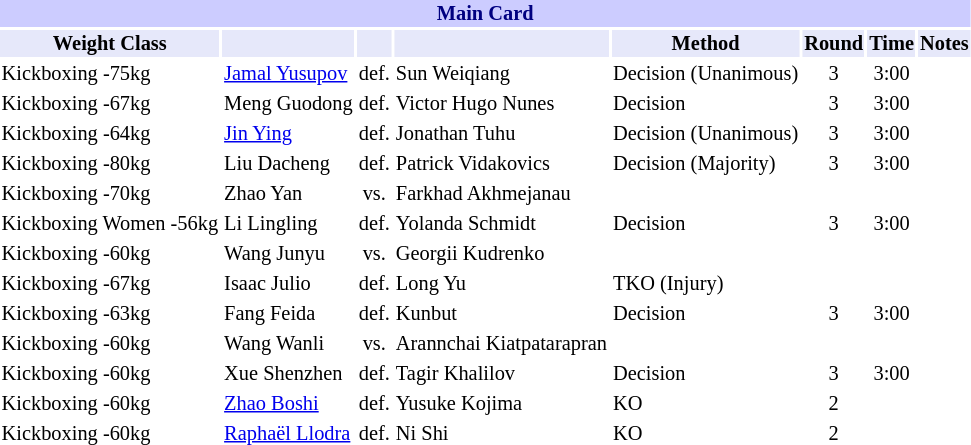<table class="toccolours" style="font-size: 85%;">
<tr>
<th colspan="8" style="background-color: #ccf; color: #000080; text-align: center;"><strong>Main Card</strong></th>
</tr>
<tr>
<th colspan="1" style="background-color: #E6E8FA; color: #000000; text-align: center;">Weight Class</th>
<th colspan="1" style="background-color: #E6E8FA; color: #000000; text-align: center;"></th>
<th colspan="1" style="background-color: #E6E8FA; color: #000000; text-align: center;"></th>
<th colspan="1" style="background-color: #E6E8FA; color: #000000; text-align: center;"></th>
<th colspan="1" style="background-color: #E6E8FA; color: #000000; text-align: center;">Method</th>
<th colspan="1" style="background-color: #E6E8FA; color: #000000; text-align: center;">Round</th>
<th colspan="1" style="background-color: #E6E8FA; color: #000000; text-align: center;">Time</th>
<th colspan="1" style="background-color: #E6E8FA; color: #000000; text-align: center;">Notes</th>
</tr>
<tr>
<td>Kickboxing -75kg</td>
<td> <a href='#'>Jamal Yusupov</a></td>
<td align=center>def.</td>
<td> Sun Weiqiang</td>
<td>Decision (Unanimous)</td>
<td align=center>3</td>
<td align=center>3:00</td>
</tr>
<tr>
<td>Kickboxing -67kg</td>
<td> Meng Guodong</td>
<td align=center>def.</td>
<td> Victor Hugo Nunes</td>
<td>Decision</td>
<td align=center>3</td>
<td align=center>3:00</td>
<td></td>
</tr>
<tr>
<td>Kickboxing -64kg</td>
<td> <a href='#'>Jin Ying</a></td>
<td align=center>def.</td>
<td> Jonathan Tuhu</td>
<td>Decision (Unanimous)</td>
<td align=center>3</td>
<td align=center>3:00</td>
<td></td>
</tr>
<tr>
<td>Kickboxing -80kg</td>
<td> Liu Dacheng</td>
<td align=center>def.</td>
<td> Patrick Vidakovics</td>
<td>Decision (Majority)</td>
<td align=center>3</td>
<td align=center>3:00</td>
<td></td>
</tr>
<tr>
<td>Kickboxing -70kg</td>
<td> Zhao Yan</td>
<td align=center>vs.</td>
<td> Farkhad Akhmejanau</td>
<td></td>
<td align=center></td>
<td align=center></td>
<td></td>
</tr>
<tr>
<td>Kickboxing Women -56kg</td>
<td> Li Lingling</td>
<td align=center>def.</td>
<td> Yolanda Schmidt</td>
<td>Decision</td>
<td align=center>3</td>
<td align=center>3:00</td>
<td></td>
</tr>
<tr>
<td>Kickboxing -60kg</td>
<td> Wang Junyu</td>
<td align=center>vs.</td>
<td> Georgii Kudrenko</td>
<td></td>
<td align=center></td>
<td align=center></td>
<td></td>
</tr>
<tr>
<td>Kickboxing -67kg</td>
<td> Isaac Julio</td>
<td align=center>def.</td>
<td> Long Yu</td>
<td>TKO (Injury)</td>
<td align=center></td>
<td align=center></td>
<td></td>
</tr>
<tr>
<td>Kickboxing -63kg</td>
<td> Fang Feida</td>
<td align=center>def.</td>
<td> Kunbut</td>
<td>Decision</td>
<td align=center>3</td>
<td align=center>3:00</td>
<td></td>
</tr>
<tr>
<td>Kickboxing -60kg</td>
<td> Wang Wanli</td>
<td align=center>vs.</td>
<td> Arannchai Kiatpatarapran</td>
<td></td>
<td align=center></td>
<td align=center></td>
</tr>
<tr>
<td>Kickboxing -60kg</td>
<td> Xue Shenzhen</td>
<td align=center>def.</td>
<td> Tagir Khalilov</td>
<td>Decision</td>
<td align=center>3</td>
<td align=center>3:00</td>
</tr>
<tr>
<td>Kickboxing -60kg</td>
<td> <a href='#'>Zhao Boshi</a></td>
<td align=center>def.</td>
<td> Yusuke Kojima</td>
<td>KO</td>
<td align=center>2</td>
<td align=center></td>
</tr>
<tr>
<td>Kickboxing -60kg</td>
<td> <a href='#'>Raphaël Llodra</a></td>
<td align=center>def.</td>
<td> Ni Shi</td>
<td>KO</td>
<td align=center>2</td>
<td align=center></td>
<td></td>
</tr>
</table>
